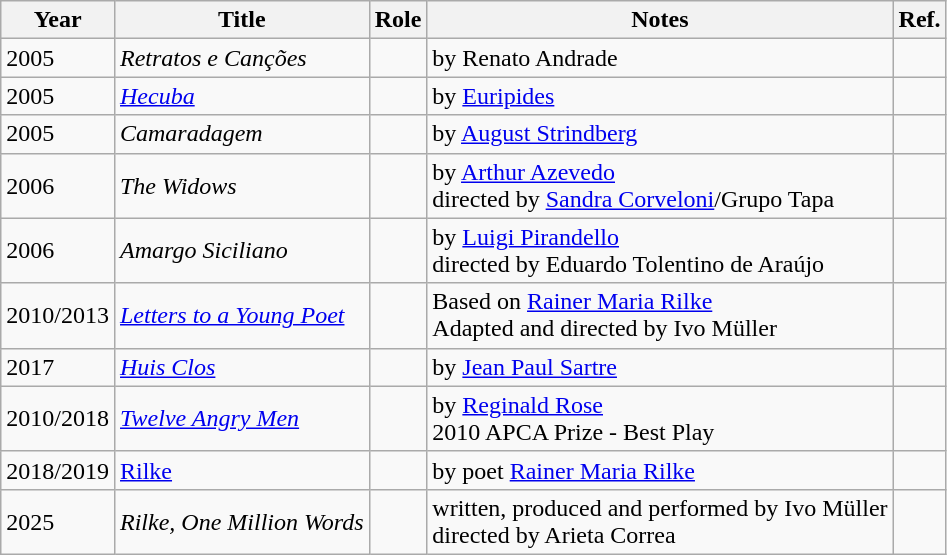<table class="wikitable">
<tr>
<th>Year</th>
<th>Title</th>
<th>Role</th>
<th>Notes</th>
<th>Ref.</th>
</tr>
<tr>
<td>2005</td>
<td><em>Retratos e Canções</em></td>
<td></td>
<td>by Renato Andrade</td>
<td></td>
</tr>
<tr>
<td>2005</td>
<td><em><a href='#'>Hecuba</a></em></td>
<td></td>
<td>by <a href='#'>Euripides</a></td>
<td></td>
</tr>
<tr>
<td>2005</td>
<td><em>Camaradagem</em></td>
<td></td>
<td>by <a href='#'>August Strindberg</a></td>
<td></td>
</tr>
<tr>
<td>2006</td>
<td><em>The Widows</em></td>
<td></td>
<td>by <a href='#'>Arthur Azevedo</a><br>directed by <a href='#'>Sandra Corveloni</a>/Grupo Tapa</td>
<td></td>
</tr>
<tr>
<td>2006</td>
<td><em>Amargo Siciliano</em></td>
<td></td>
<td>by <a href='#'>Luigi Pirandello</a><br>directed by Eduardo Tolentino de Araújo</td>
<td></td>
</tr>
<tr>
<td>2010/2013</td>
<td><em><a href='#'>Letters to a Young Poet</a></em></td>
<td></td>
<td>Based on <a href='#'>Rainer Maria Rilke</a><br>Adapted and directed by Ivo Müller</td>
<td></td>
</tr>
<tr>
<td>2017</td>
<td><em><a href='#'>Huis Clos</a></em></td>
<td></td>
<td>by <a href='#'>Jean Paul Sartre</a></td>
<td></td>
</tr>
<tr>
<td>2010/2018</td>
<td><em><a href='#'>Twelve Angry Men</a></em></td>
<td></td>
<td>by <a href='#'>Reginald Rose</a><br>2010 APCA Prize - Best Play</td>
<td></td>
</tr>
<tr>
<td>2018/2019</td>
<td><a href='#'>Rilke</a></td>
<td></td>
<td>by poet <a href='#'>Rainer Maria Rilke</a></td>
</tr>
<tr>
<td>2025</td>
<td><em>Rilke, One Million Words</em></td>
<td></td>
<td>written, produced and performed by Ivo Müller<br>directed by Arieta Correa</td>
<td></td>
</tr>
</table>
